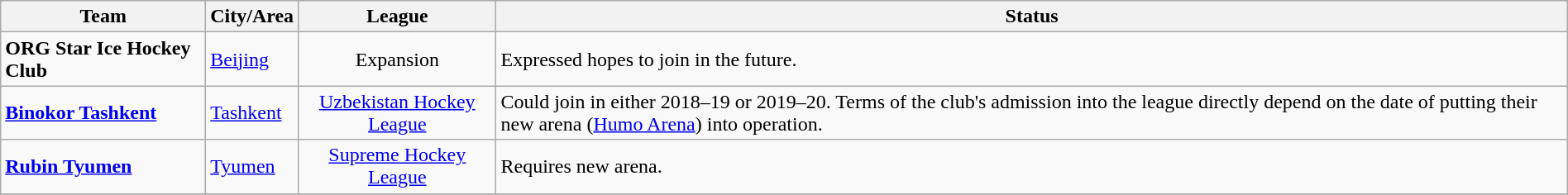<table class="wikitable" style="width:100%; text-align:left">
<tr>
<th>Team</th>
<th>City/Area</th>
<th>League</th>
<th>Status</th>
</tr>
<tr>
<td><strong> ORG Star Ice Hockey Club</strong></td>
<td><a href='#'>Beijing</a></td>
<td style="text-align:center;">Expansion</td>
<td>Expressed hopes to join in the future.</td>
</tr>
<tr>
<td><strong> <a href='#'>Binokor Tashkent</a></strong></td>
<td><a href='#'>Tashkent</a></td>
<td style="text-align:center;"><a href='#'>Uzbekistan Hockey League</a></td>
<td>Could join in either 2018–19 or 2019–20. Terms of the club's admission into the league directly depend on the date of putting their new arena (<a href='#'>Humo Arena</a>) into operation.</td>
</tr>
<tr>
<td><strong> <a href='#'>Rubin Tyumen</a></strong></td>
<td><a href='#'>Tyumen</a></td>
<td align=center><a href='#'>Supreme Hockey League</a></td>
<td>Requires new arena.</td>
</tr>
<tr>
</tr>
</table>
